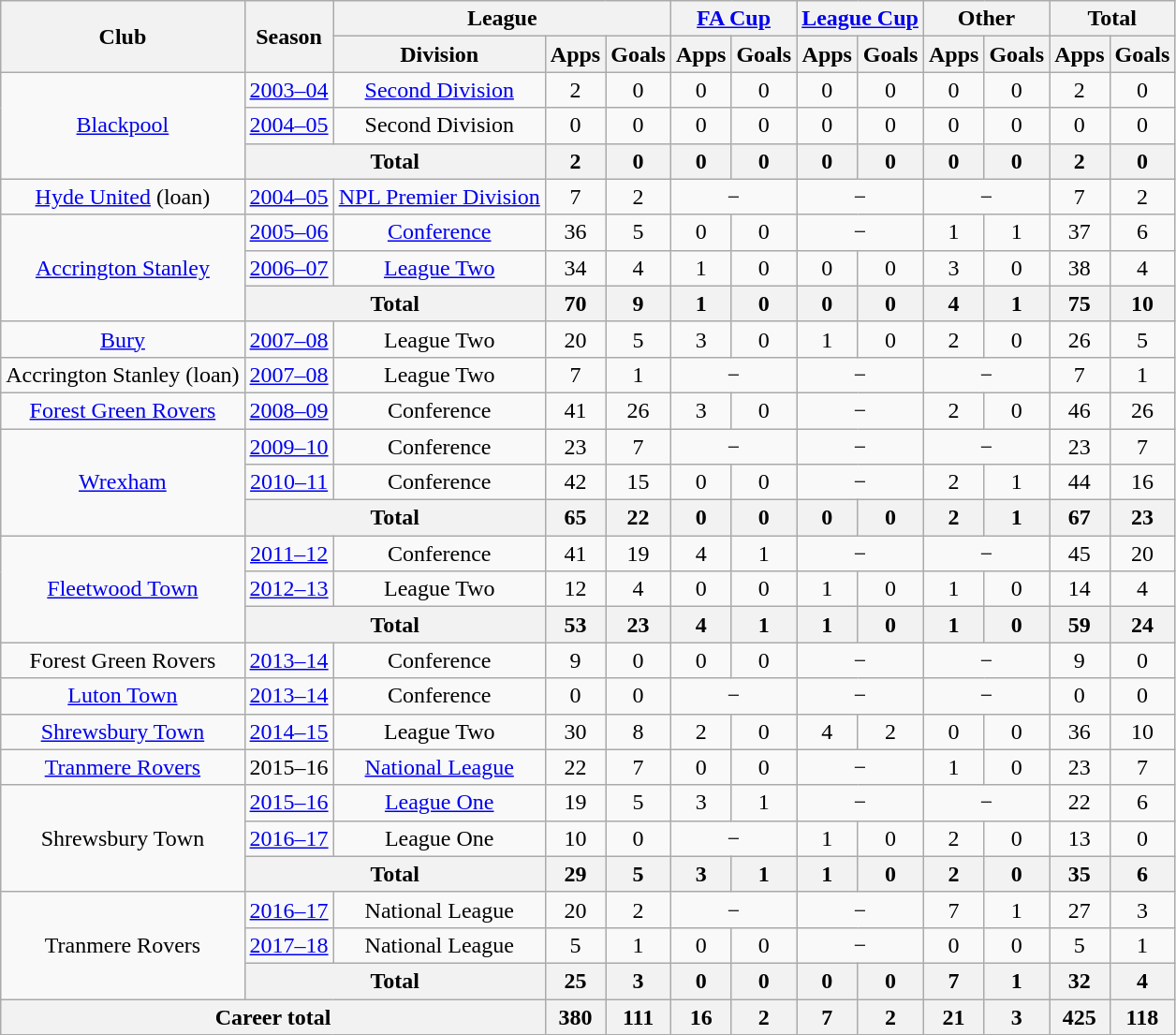<table class="wikitable" style="text-align:center">
<tr>
<th rowspan="2">Club</th>
<th rowspan="2">Season</th>
<th colspan="3">League</th>
<th colspan="2"><a href='#'>FA Cup</a></th>
<th colspan="2"><a href='#'>League Cup</a></th>
<th colspan="2">Other</th>
<th colspan="2">Total</th>
</tr>
<tr>
<th>Division</th>
<th>Apps</th>
<th>Goals</th>
<th>Apps</th>
<th>Goals</th>
<th>Apps</th>
<th>Goals</th>
<th>Apps</th>
<th>Goals</th>
<th>Apps</th>
<th>Goals</th>
</tr>
<tr>
<td rowspan="3"><a href='#'>Blackpool</a></td>
<td><a href='#'>2003–04</a></td>
<td><a href='#'>Second Division</a></td>
<td>2</td>
<td>0</td>
<td>0</td>
<td>0</td>
<td>0</td>
<td>0</td>
<td>0</td>
<td>0</td>
<td>2</td>
<td>0</td>
</tr>
<tr>
<td><a href='#'>2004–05</a></td>
<td>Second Division</td>
<td>0</td>
<td>0</td>
<td>0</td>
<td>0</td>
<td>0</td>
<td>0</td>
<td>0</td>
<td>0</td>
<td>0</td>
<td>0</td>
</tr>
<tr>
<th colspan="2">Total</th>
<th>2</th>
<th>0</th>
<th>0</th>
<th>0</th>
<th>0</th>
<th>0</th>
<th>0</th>
<th>0</th>
<th>2</th>
<th>0</th>
</tr>
<tr>
<td><a href='#'>Hyde United</a> (loan)</td>
<td><a href='#'>2004–05</a></td>
<td><a href='#'>NPL Premier Division</a></td>
<td>7</td>
<td>2</td>
<td colspan="2">−</td>
<td colspan="2">−</td>
<td colspan="2">−</td>
<td>7</td>
<td>2</td>
</tr>
<tr>
<td rowspan="3"><a href='#'>Accrington Stanley</a></td>
<td><a href='#'>2005–06</a></td>
<td><a href='#'>Conference</a></td>
<td>36</td>
<td>5</td>
<td>0</td>
<td>0</td>
<td colspan="2">−</td>
<td>1</td>
<td>1</td>
<td>37</td>
<td>6</td>
</tr>
<tr>
<td><a href='#'>2006–07</a></td>
<td><a href='#'>League Two</a></td>
<td>34</td>
<td>4</td>
<td>1</td>
<td>0</td>
<td>0</td>
<td>0</td>
<td>3</td>
<td>0</td>
<td>38</td>
<td>4</td>
</tr>
<tr>
<th colspan="2">Total</th>
<th>70</th>
<th>9</th>
<th>1</th>
<th>0</th>
<th>0</th>
<th>0</th>
<th>4</th>
<th>1</th>
<th>75</th>
<th>10</th>
</tr>
<tr>
<td><a href='#'>Bury</a></td>
<td><a href='#'>2007–08</a></td>
<td>League Two</td>
<td>20</td>
<td>5</td>
<td>3</td>
<td>0</td>
<td>1</td>
<td>0</td>
<td>2</td>
<td>0</td>
<td>26</td>
<td>5</td>
</tr>
<tr>
<td>Accrington Stanley (loan)</td>
<td><a href='#'>2007–08</a></td>
<td>League Two</td>
<td>7</td>
<td>1</td>
<td colspan="2">−</td>
<td colspan="2">−</td>
<td colspan="2">−</td>
<td>7</td>
<td>1</td>
</tr>
<tr>
<td><a href='#'>Forest Green Rovers</a></td>
<td><a href='#'>2008–09</a></td>
<td>Conference</td>
<td>41</td>
<td>26</td>
<td>3</td>
<td>0</td>
<td colspan="2">−</td>
<td>2</td>
<td>0</td>
<td>46</td>
<td>26</td>
</tr>
<tr>
<td rowspan="3"><a href='#'>Wrexham</a></td>
<td><a href='#'>2009–10</a></td>
<td>Conference</td>
<td>23</td>
<td>7</td>
<td colspan="2">−</td>
<td colspan="2">−</td>
<td colspan="2">−</td>
<td>23</td>
<td>7</td>
</tr>
<tr>
<td><a href='#'>2010–11</a></td>
<td>Conference</td>
<td>42</td>
<td>15</td>
<td>0</td>
<td>0</td>
<td colspan="2">−</td>
<td>2</td>
<td>1</td>
<td>44</td>
<td>16</td>
</tr>
<tr>
<th colspan="2">Total</th>
<th>65</th>
<th>22</th>
<th>0</th>
<th>0</th>
<th>0</th>
<th>0</th>
<th>2</th>
<th>1</th>
<th>67</th>
<th>23</th>
</tr>
<tr>
<td rowspan="3"><a href='#'>Fleetwood Town</a></td>
<td><a href='#'>2011–12</a></td>
<td>Conference</td>
<td>41</td>
<td>19</td>
<td>4</td>
<td>1</td>
<td colspan="2">−</td>
<td colspan="2">−</td>
<td>45</td>
<td>20</td>
</tr>
<tr>
<td><a href='#'>2012–13</a></td>
<td>League Two</td>
<td>12</td>
<td>4</td>
<td>0</td>
<td>0</td>
<td>1</td>
<td>0</td>
<td>1</td>
<td>0</td>
<td>14</td>
<td>4</td>
</tr>
<tr>
<th colspan="2">Total</th>
<th>53</th>
<th>23</th>
<th>4</th>
<th>1</th>
<th>1</th>
<th>0</th>
<th>1</th>
<th>0</th>
<th>59</th>
<th>24</th>
</tr>
<tr>
<td>Forest Green Rovers</td>
<td><a href='#'>2013–14</a></td>
<td>Conference</td>
<td>9</td>
<td>0</td>
<td>0</td>
<td>0</td>
<td colspan="2">−</td>
<td colspan="2">−</td>
<td>9</td>
<td>0</td>
</tr>
<tr>
<td><a href='#'>Luton Town</a></td>
<td><a href='#'>2013–14</a></td>
<td>Conference</td>
<td>0</td>
<td>0</td>
<td colspan="2">−</td>
<td colspan="2">−</td>
<td colspan="2">−</td>
<td>0</td>
<td>0</td>
</tr>
<tr>
<td><a href='#'>Shrewsbury Town</a></td>
<td><a href='#'>2014–15</a></td>
<td>League Two</td>
<td>30</td>
<td>8</td>
<td>2</td>
<td>0</td>
<td>4</td>
<td>2</td>
<td>0</td>
<td>0</td>
<td>36</td>
<td>10</td>
</tr>
<tr>
<td><a href='#'>Tranmere Rovers</a></td>
<td>2015–16</td>
<td><a href='#'>National League</a></td>
<td>22</td>
<td>7</td>
<td>0</td>
<td>0</td>
<td colspan="2">−</td>
<td>1</td>
<td>0</td>
<td>23</td>
<td>7</td>
</tr>
<tr>
<td rowspan="3">Shrewsbury Town</td>
<td><a href='#'>2015–16</a></td>
<td><a href='#'>League One</a></td>
<td>19</td>
<td>5</td>
<td>3</td>
<td>1</td>
<td colspan="2">−</td>
<td colspan="2">−</td>
<td>22</td>
<td>6</td>
</tr>
<tr>
<td><a href='#'>2016–17</a></td>
<td>League One</td>
<td>10</td>
<td>0</td>
<td colspan="2">−</td>
<td>1</td>
<td>0</td>
<td>2</td>
<td>0</td>
<td>13</td>
<td>0</td>
</tr>
<tr>
<th colspan="2">Total</th>
<th>29</th>
<th>5</th>
<th>3</th>
<th>1</th>
<th>1</th>
<th>0</th>
<th>2</th>
<th>0</th>
<th>35</th>
<th>6</th>
</tr>
<tr>
<td rowspan="3">Tranmere Rovers</td>
<td><a href='#'>2016–17</a></td>
<td>National League</td>
<td>20</td>
<td>2</td>
<td colspan="2">−</td>
<td colspan="2">−</td>
<td>7</td>
<td>1</td>
<td>27</td>
<td>3</td>
</tr>
<tr>
<td><a href='#'>2017–18</a></td>
<td>National League</td>
<td>5</td>
<td>1</td>
<td>0</td>
<td>0</td>
<td colspan="2">−</td>
<td>0</td>
<td>0</td>
<td>5</td>
<td>1</td>
</tr>
<tr>
<th colspan="2">Total</th>
<th>25</th>
<th>3</th>
<th>0</th>
<th>0</th>
<th>0</th>
<th>0</th>
<th>7</th>
<th>1</th>
<th>32</th>
<th>4</th>
</tr>
<tr>
<th colspan="3">Career total</th>
<th>380</th>
<th>111</th>
<th>16</th>
<th>2</th>
<th>7</th>
<th>2</th>
<th>21</th>
<th>3</th>
<th>425</th>
<th>118</th>
</tr>
</table>
